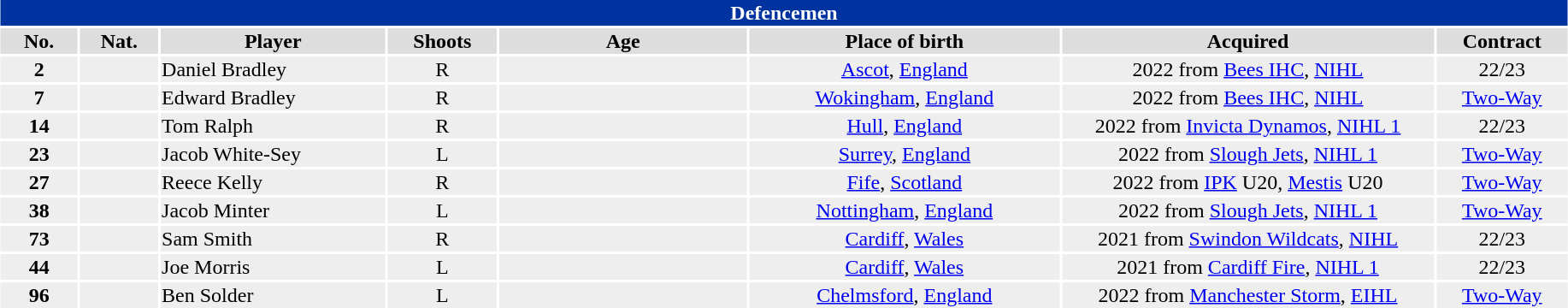<table class="toccolours"  style="width:97%; clear:both; margin:1.5em auto; text-align:center;">
<tr>
<th colspan="11" style="background:#0033A0; color:white;">Defencemen</th>
</tr>
<tr style="background:#ddd;">
<th width=5%>No.</th>
<th width=5%>Nat.</th>
<th !width=22%>Player</th>
<th width=7%>Shoots</th>
<th width=16%>Age</th>
<th width=20%>Place of birth</th>
<th width=24%>Acquired</th>
<td><strong>Contract</strong></td>
</tr>
<tr style="background:#eee;">
<td><strong>2</strong></td>
<td></td>
<td align="left">Daniel Bradley</td>
<td>R</td>
<td></td>
<td><a href='#'>Ascot</a>, <a href='#'>England</a></td>
<td>2022 from <a href='#'>Bees IHC</a>, <a href='#'>NIHL</a></td>
<td>22/23</td>
</tr>
<tr style="background:#eee;">
<td><strong>7</strong></td>
<td></td>
<td align="left">Edward Bradley</td>
<td>R</td>
<td></td>
<td><a href='#'>Wokingham</a>, <a href='#'>England</a></td>
<td>2022 from <a href='#'>Bees IHC</a>, <a href='#'>NIHL</a></td>
<td><a href='#'>Two-Way</a></td>
</tr>
<tr style="background:#eee;">
<td><strong>14</strong></td>
<td></td>
<td align="left">Tom Ralph</td>
<td>R</td>
<td></td>
<td><a href='#'>Hull</a>, <a href='#'>England</a></td>
<td>2022 from <a href='#'>Invicta Dynamos</a>, <a href='#'>NIHL 1</a></td>
<td>22/23</td>
</tr>
<tr style="background:#eee;">
<td><strong>23</strong></td>
<td></td>
<td align="left">Jacob White-Sey</td>
<td>L</td>
<td></td>
<td><a href='#'>Surrey</a>, <a href='#'>England</a></td>
<td>2022 from <a href='#'>Slough Jets</a>, <a href='#'>NIHL 1</a></td>
<td><a href='#'>Two-Way</a></td>
</tr>
<tr style="background:#eee;">
<td><strong>27</strong></td>
<td></td>
<td align="left">Reece Kelly</td>
<td>R</td>
<td></td>
<td><a href='#'>Fife</a>, <a href='#'>Scotland</a></td>
<td>2022 from <a href='#'>IPK</a> U20, <a href='#'>Mestis</a> U20</td>
<td><a href='#'>Two-Way</a></td>
</tr>
<tr style="background:#eee;">
<td><strong>38</strong></td>
<td></td>
<td align="left">Jacob Minter</td>
<td>L</td>
<td></td>
<td><a href='#'>Nottingham</a>, <a href='#'>England</a></td>
<td>2022 from <a href='#'>Slough Jets</a>, <a href='#'>NIHL 1</a></td>
<td><a href='#'>Two-Way</a></td>
</tr>
<tr style="background:#eee;">
<td><strong>73</strong></td>
<td></td>
<td align="left">Sam Smith</td>
<td>R</td>
<td></td>
<td><a href='#'>Cardiff</a>, <a href='#'>Wales</a></td>
<td>2021 from <a href='#'>Swindon Wildcats</a>, <a href='#'>NIHL</a></td>
<td>22/23</td>
</tr>
<tr style="background:#eee;">
<td><strong>44</strong></td>
<td></td>
<td align="left">Joe Morris</td>
<td>L</td>
<td></td>
<td><a href='#'>Cardiff</a>, <a href='#'>Wales</a></td>
<td>2021 from <a href='#'>Cardiff Fire</a>, <a href='#'>NIHL 1</a></td>
<td>22/23</td>
</tr>
<tr style="background:#eee;">
<td><strong>96</strong></td>
<td></td>
<td align="left">Ben Solder</td>
<td>L</td>
<td></td>
<td><a href='#'>Chelmsford</a>, <a href='#'>England</a></td>
<td>2022 from <a href='#'>Manchester Storm</a>, <a href='#'>EIHL</a></td>
<td><a href='#'>Two-Way</a></td>
</tr>
</table>
